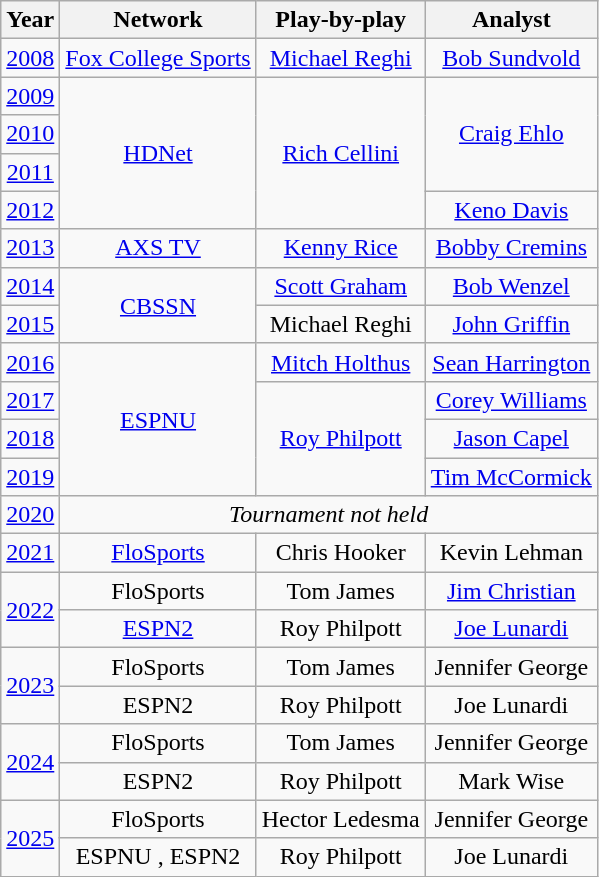<table class="wikitable sortable" style="text-align:center">
<tr>
<th>Year</th>
<th>Network</th>
<th>Play-by-play</th>
<th>Analyst</th>
</tr>
<tr>
<td><a href='#'>2008</a></td>
<td><a href='#'>Fox College Sports</a></td>
<td><a href='#'>Michael Reghi</a></td>
<td><a href='#'>Bob Sundvold</a></td>
</tr>
<tr>
<td><a href='#'>2009</a></td>
<td ! rowspan=4><a href='#'>HDNet</a> </td>
<td rowspan="4" !><a href='#'>Rich Cellini</a></td>
<td ! rowspan=3><a href='#'>Craig Ehlo</a></td>
</tr>
<tr>
<td><a href='#'>2010</a></td>
</tr>
<tr>
<td><a href='#'>2011</a></td>
</tr>
<tr>
<td><a href='#'>2012</a></td>
<td><a href='#'>Keno Davis</a></td>
</tr>
<tr>
<td><a href='#'>2013</a></td>
<td><a href='#'>AXS TV</a> </td>
<td><a href='#'>Kenny Rice</a></td>
<td><a href='#'>Bobby Cremins</a></td>
</tr>
<tr>
<td><a href='#'>2014</a></td>
<td ! rowspan=2><a href='#'>CBSSN</a> </td>
<td><a href='#'>Scott Graham</a></td>
<td><a href='#'>Bob Wenzel</a></td>
</tr>
<tr>
<td><a href='#'>2015</a></td>
<td>Michael Reghi</td>
<td><a href='#'>John Griffin</a></td>
</tr>
<tr>
<td><a href='#'>2016</a></td>
<td ! rowspan=4><a href='#'>ESPNU</a> </td>
<td><a href='#'>Mitch Holthus</a></td>
<td><a href='#'>Sean Harrington</a></td>
</tr>
<tr>
<td><a href='#'>2017</a></td>
<td ! rowspan=3><a href='#'>Roy Philpott</a></td>
<td><a href='#'>Corey Williams</a></td>
</tr>
<tr>
<td><a href='#'>2018</a></td>
<td><a href='#'>Jason Capel</a></td>
</tr>
<tr>
<td><a href='#'>2019</a></td>
<td><a href='#'>Tim McCormick</a></td>
</tr>
<tr>
<td><a href='#'>2020</a></td>
<td colspan=3><em>Tournament not held</em></td>
</tr>
<tr>
<td><a href='#'>2021</a></td>
<td><a href='#'>FloSports</a></td>
<td>Chris Hooker</td>
<td>Kevin Lehman</td>
</tr>
<tr>
<td rowspan=2><a href='#'>2022</a></td>
<td>FloSports </td>
<td>Tom James</td>
<td><a href='#'>Jim Christian</a></td>
</tr>
<tr>
<td><a href='#'>ESPN2</a> </td>
<td>Roy Philpott</td>
<td><a href='#'>Joe Lunardi</a></td>
</tr>
<tr>
<td rowspan=2><a href='#'>2023</a></td>
<td>FloSports </td>
<td>Tom James</td>
<td>Jennifer George</td>
</tr>
<tr>
<td>ESPN2 </td>
<td>Roy Philpott</td>
<td>Joe Lunardi</td>
</tr>
<tr>
<td rowspan=2><a href='#'>2024</a></td>
<td>FloSports </td>
<td>Tom James</td>
<td>Jennifer George</td>
</tr>
<tr>
<td>ESPN2 </td>
<td>Roy Philpott</td>
<td>Mark Wise</td>
</tr>
<tr>
<td rowspan=2><a href='#'>2025</a></td>
<td>FloSports </td>
<td>Hector Ledesma</td>
<td>Jennifer George</td>
</tr>
<tr>
<td>ESPNU , ESPN2 </td>
<td>Roy Philpott</td>
<td>Joe Lunardi</td>
</tr>
</table>
